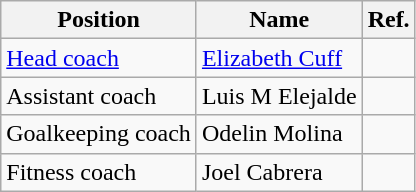<table class="wikitable">
<tr>
<th>Position</th>
<th>Name</th>
<th>Ref.</th>
</tr>
<tr>
<td><a href='#'>Head coach</a></td>
<td> <a href='#'>Elizabeth Cuff</a></td>
<td></td>
</tr>
<tr>
<td>Assistant coach</td>
<td>Luis M Elejalde</td>
</tr>
<tr>
<td>Goalkeeping coach</td>
<td>Odelin Molina</td>
<td></td>
</tr>
<tr>
<td>Fitness coach</td>
<td>Joel Cabrera</td>
<td></td>
</tr>
</table>
